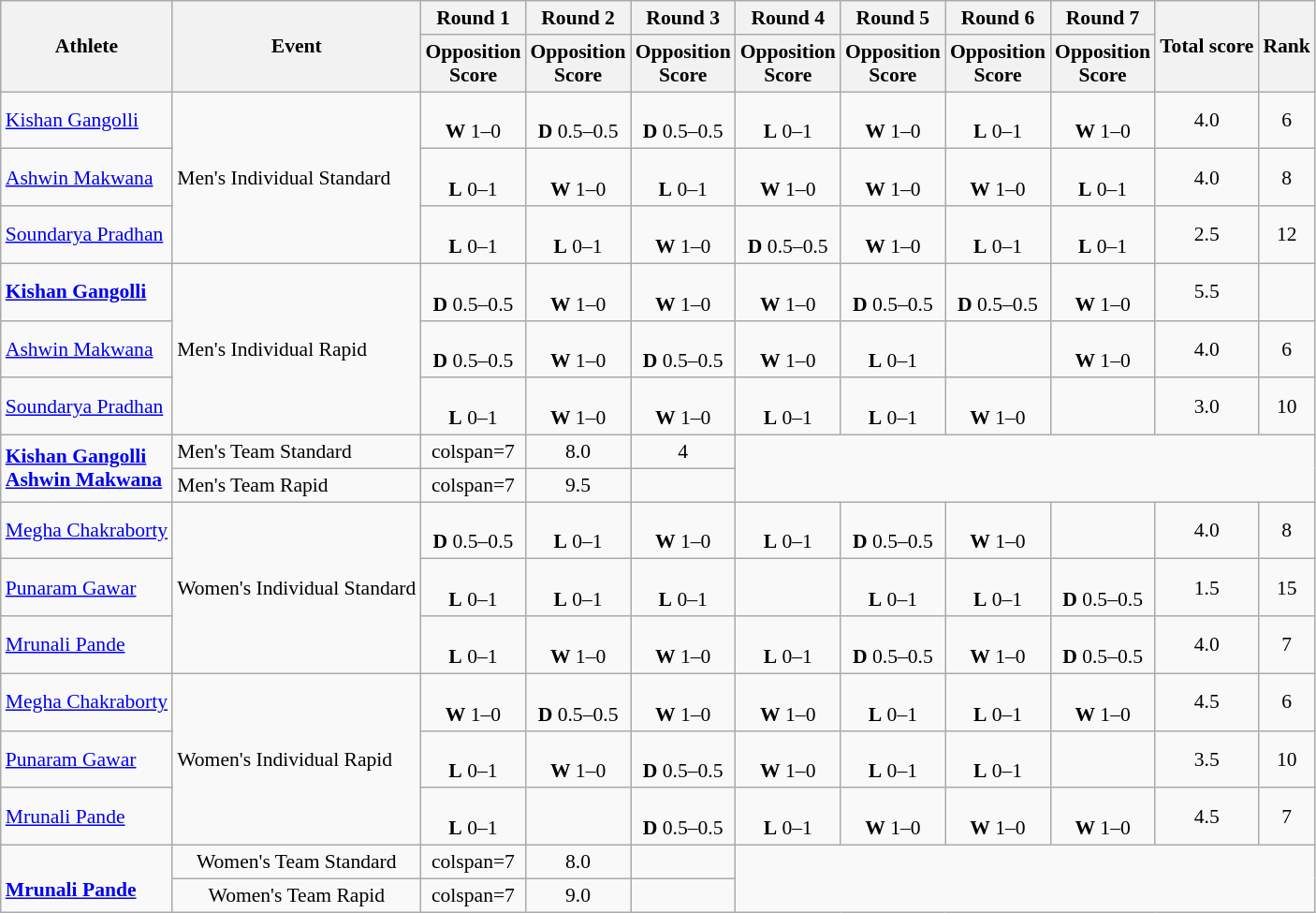<table class="wikitable" style="text-align:center; font-size:90%">
<tr>
<th rowspan=2>Athlete</th>
<th rowspan=2>Event</th>
<th>Round 1</th>
<th>Round 2</th>
<th>Round 3</th>
<th>Round 4</th>
<th>Round 5</th>
<th>Round 6</th>
<th>Round 7</th>
<th rowspan=2>Total score</th>
<th rowspan=2>Rank</th>
</tr>
<tr>
<th>Opposition<br>Score</th>
<th>Opposition<br>Score</th>
<th>Opposition<br>Score</th>
<th>Opposition<br>Score</th>
<th>Opposition<br>Score</th>
<th>Opposition<br>Score</th>
<th>Opposition<br>Score</th>
</tr>
<tr>
<td align="left"><a href='#'>Kishan Gangolli</a></td>
<td align="left" rowspan="3">Men's Individual Standard</td>
<td><br><strong>W</strong> 1–0</td>
<td><br><strong>D</strong> 0.5–0.5</td>
<td><br><strong>D</strong> 0.5–0.5</td>
<td><br><strong>L</strong> 0–1</td>
<td><br><strong>W</strong> 1–0</td>
<td><br><strong>L</strong> 0–1</td>
<td><br><strong>W</strong> 1–0</td>
<td>4.0</td>
<td>6</td>
</tr>
<tr>
<td align="left"><a href='#'>Ashwin Makwana</a></td>
<td><br><strong>L</strong> 0–1</td>
<td><br><strong>W</strong> 1–0</td>
<td><br><strong>L</strong> 0–1</td>
<td><br><strong>W</strong> 1–0</td>
<td><br><strong>W</strong> 1–0</td>
<td><br><strong>W</strong> 1–0</td>
<td><br><strong>L</strong> 0–1</td>
<td>4.0</td>
<td>8</td>
</tr>
<tr>
<td align="left"><a href='#'>Soundarya Pradhan</a></td>
<td><br><strong>L</strong> 0–1</td>
<td><br><strong>L</strong> 0–1</td>
<td><br><strong>W</strong> 1–0</td>
<td><br><strong>D</strong> 0.5–0.5</td>
<td><br><strong>W</strong> 1–0</td>
<td><br><strong>L</strong> 0–1</td>
<td><br><strong>L</strong> 0–1</td>
<td>2.5</td>
<td>12</td>
</tr>
<tr>
<td align="left"><strong><a href='#'>Kishan Gangolli</a></strong></td>
<td align="left" rowspan="3">Men's Individual Rapid</td>
<td><br><strong>D</strong> 0.5–0.5</td>
<td><br><strong>W</strong> 1–0</td>
<td><br><strong>W</strong> 1–0</td>
<td><br><strong>W</strong> 1–0</td>
<td><br><strong>D</strong> 0.5–0.5</td>
<td><br><strong>D</strong> 0.5–0.5</td>
<td><br><strong>W</strong> 1–0</td>
<td>5.5</td>
<td></td>
</tr>
<tr>
<td align="left"><a href='#'>Ashwin Makwana</a></td>
<td><br><strong>D</strong> 0.5–0.5</td>
<td><br><strong>W</strong> 1–0</td>
<td><br><strong>D</strong> 0.5–0.5</td>
<td><br><strong>W</strong> 1–0</td>
<td><br><strong>L</strong> 0–1</td>
<td></td>
<td><br><strong>W</strong> 1–0</td>
<td>4.0</td>
<td>6</td>
</tr>
<tr>
<td align="left"><a href='#'>Soundarya Pradhan</a></td>
<td><br><strong>L</strong> 0–1</td>
<td><br><strong>W</strong> 1–0</td>
<td><br><strong>W</strong> 1–0</td>
<td><br><strong>L</strong> 0–1</td>
<td><br><strong>L</strong> 0–1</td>
<td><br><strong>W</strong> 1–0</td>
<td></td>
<td>3.0</td>
<td>10</td>
</tr>
<tr>
<td align="left" rowspan=2><strong><a href='#'>Kishan Gangolli</a><br><a href='#'>Ashwin Makwana</a></strong></td>
<td align="left">Men's Team Standard</td>
<td>colspan=7 </td>
<td>8.0</td>
<td>4</td>
</tr>
<tr>
<td align="left">Men's Team Rapid</td>
<td>colspan=7 </td>
<td>9.5</td>
<td></td>
</tr>
<tr>
<td align="left"><a href='#'>Megha Chakraborty</a></td>
<td align="left" rowspan=3>Women's Individual Standard</td>
<td><br><strong>D</strong> 0.5–0.5</td>
<td><br><strong>L</strong> 0–1</td>
<td><br><strong>W</strong> 1–0</td>
<td><br><strong>L</strong> 0–1</td>
<td><br><strong>D</strong> 0.5–0.5</td>
<td><br><strong>W</strong> 1–0</td>
<td></td>
<td>4.0</td>
<td>8</td>
</tr>
<tr>
<td align="left"><a href='#'>Punaram Gawar</a></td>
<td><br><strong>L</strong> 0–1</td>
<td><br><strong>L</strong> 0–1</td>
<td><br><strong>L</strong> 0–1</td>
<td></td>
<td><br><strong>L</strong> 0–1</td>
<td><br><strong>L</strong> 0–1</td>
<td><br><strong>D</strong> 0.5–0.5</td>
<td>1.5</td>
<td>15</td>
</tr>
<tr>
<td align="left"><a href='#'>Mrunali Pande</a></td>
<td><br><strong>L</strong> 0–1</td>
<td><br><strong>W</strong> 1–0</td>
<td><br><strong>W</strong> 1–0</td>
<td><br><strong>L</strong> 0–1</td>
<td><br><strong>D</strong> 0.5–0.5</td>
<td><br><strong>W</strong> 1–0</td>
<td><br><strong>D</strong> 0.5–0.5</td>
<td>4.0</td>
<td>7</td>
</tr>
<tr>
<td align="left"><a href='#'>Megha Chakraborty</a></td>
<td align="left" rowspan="3">Women's Individual Rapid</td>
<td><br><strong>W</strong> 1–0</td>
<td><br><strong>D</strong> 0.5–0.5</td>
<td><br><strong>W</strong> 1–0</td>
<td><br><strong>W</strong> 1–0</td>
<td><br><strong>L</strong> 0–1</td>
<td><br><strong>L</strong> 0–1</td>
<td><br><strong>W</strong> 1–0</td>
<td>4.5</td>
<td>6</td>
</tr>
<tr>
<td align="left"><a href='#'>Punaram Gawar</a></td>
<td><br><strong>L</strong> 0–1</td>
<td><br><strong>W</strong> 1–0</td>
<td><br><strong>D</strong> 0.5–0.5</td>
<td><br><strong>W</strong> 1–0</td>
<td><br><strong>L</strong> 0–1</td>
<td><br><strong>L</strong> 0–1</td>
<td></td>
<td>3.5</td>
<td>10</td>
</tr>
<tr>
<td align="left"><a href='#'>Mrunali Pande</a></td>
<td><br><strong>L</strong> 0–1</td>
<td></td>
<td><br><strong>D</strong> 0.5–0.5</td>
<td><br><strong>L</strong> 0–1</td>
<td><br><strong>W</strong> 1–0</td>
<td><br><strong>W</strong> 1–0</td>
<td><br><strong>W</strong> 1–0</td>
<td>4.5</td>
<td>7</td>
</tr>
<tr>
<td align="left" rowspan=2><strong><br><a href='#'>Mrunali Pande</a></strong></td>
<td>Women's Team Standard</td>
<td>colspan=7 </td>
<td>8.0</td>
<td></td>
</tr>
<tr>
<td>Women's Team Rapid</td>
<td>colspan=7 </td>
<td>9.0</td>
<td></td>
</tr>
</table>
